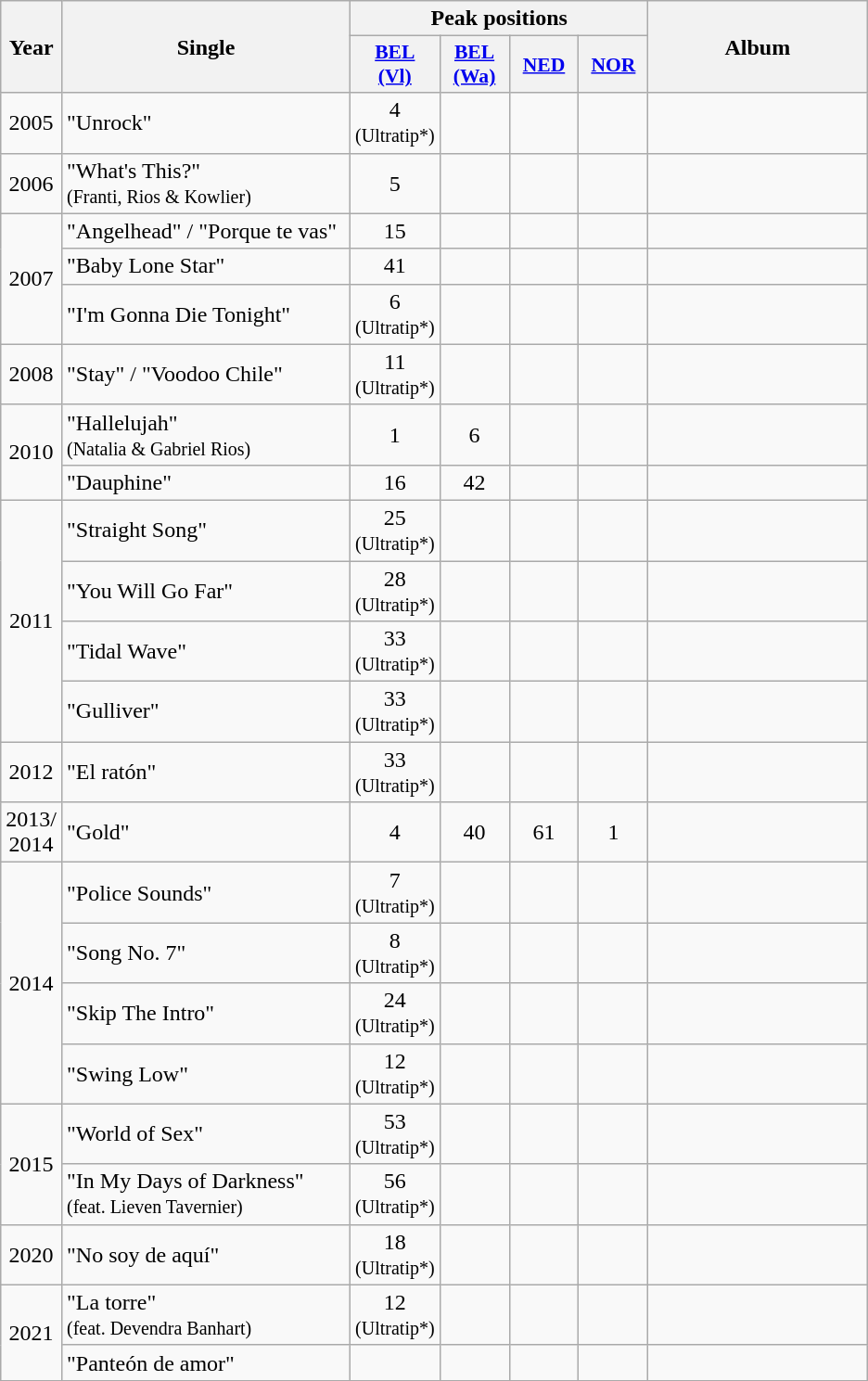<table class="wikitable">
<tr>
<th align="center" rowspan="2" width="10">Year</th>
<th align="center" rowspan="2" width="200">Single</th>
<th align="center" colspan="4" width="20">Peak positions</th>
<th align="center" rowspan="2" width="150">Album</th>
</tr>
<tr>
<th scope="col" style="width:3em;font-size:90%;"><a href='#'>BEL <br>(Vl)</a><br></th>
<th scope="col" style="width:3em;font-size:90%;"><a href='#'>BEL <br>(Wa)</a><br></th>
<th scope="col" style="width:3em;font-size:90%;"><a href='#'>NED</a><br></th>
<th scope="col" style="width:3em;font-size:90%;"><a href='#'>NOR</a><br></th>
</tr>
<tr>
<td style="text-align:center;">2005</td>
<td>"Unrock"</td>
<td style="text-align:center;">4<br><small>(Ultratip*)</small></td>
<td style="text-align:center;"></td>
<td style="text-align:center;"></td>
<td style="text-align:center;"></td>
<td style="text-align:center;"></td>
</tr>
<tr>
<td style="text-align:center;">2006</td>
<td>"What's This?"<br><small>(Franti, Rios & Kowlier)</small></td>
<td style="text-align:center;">5</td>
<td style="text-align:center;"></td>
<td style="text-align:center;"></td>
<td style="text-align:center;"></td>
<td style="text-align:center;"></td>
</tr>
<tr>
<td style="text-align:center;" rowspan=3>2007</td>
<td>"Angelhead" / "Porque te vas"</td>
<td style="text-align:center;">15</td>
<td style="text-align:center;"></td>
<td style="text-align:center;"></td>
<td style="text-align:center;"></td>
<td style="text-align:center;"></td>
</tr>
<tr>
<td>"Baby Lone Star"</td>
<td style="text-align:center;">41</td>
<td style="text-align:center;"></td>
<td style="text-align:center;"></td>
<td style="text-align:center;"></td>
<td style="text-align:center;"></td>
</tr>
<tr>
<td>"I'm Gonna Die Tonight"</td>
<td style="text-align:center;">6<br><small>(Ultratip*)</small></td>
<td style="text-align:center;"></td>
<td style="text-align:center;"></td>
<td style="text-align:center;"></td>
<td style="text-align:center;"></td>
</tr>
<tr>
<td style="text-align:center;">2008</td>
<td>"Stay" / "Voodoo Chile"</td>
<td style="text-align:center;">11<br><small>(Ultratip*)</small></td>
<td style="text-align:center;"></td>
<td style="text-align:center;"></td>
<td style="text-align:center;"></td>
<td style="text-align:center;"></td>
</tr>
<tr>
<td style="text-align:center;" rowspan=2>2010</td>
<td>"Hallelujah"<br><small>(Natalia & Gabriel Rios)</small></td>
<td style="text-align:center;">1</td>
<td style="text-align:center;">6</td>
<td style="text-align:center;"></td>
<td style="text-align:center;"></td>
<td style="text-align:center;"></td>
</tr>
<tr>
<td>"Dauphine"</td>
<td style="text-align:center;">16</td>
<td style="text-align:center;">42</td>
<td style="text-align:center;"></td>
<td style="text-align:center;"></td>
<td style="text-align:center;"></td>
</tr>
<tr>
<td style="text-align:center;" rowspan=4>2011</td>
<td>"Straight Song"</td>
<td style="text-align:center;">25<br><small>(Ultratip*)</small></td>
<td style="text-align:center;"></td>
<td style="text-align:center;"></td>
<td style="text-align:center;"></td>
<td style="text-align:center;"></td>
</tr>
<tr>
<td>"You Will Go Far"</td>
<td style="text-align:center;">28<br><small>(Ultratip*)</small></td>
<td style="text-align:center;"></td>
<td style="text-align:center;"></td>
<td style="text-align:center;"></td>
<td style="text-align:center;"></td>
</tr>
<tr>
<td>"Tidal Wave"</td>
<td style="text-align:center;">33<br><small>(Ultratip*)</small></td>
<td style="text-align:center;"></td>
<td style="text-align:center;"></td>
<td style="text-align:center;"></td>
<td style="text-align:center;"></td>
</tr>
<tr>
<td>"Gulliver"</td>
<td style="text-align:center;">33<br><small>(Ultratip*)</small></td>
<td style="text-align:center;"></td>
<td style="text-align:center;"></td>
<td style="text-align:center;"></td>
<td style="text-align:center;"></td>
</tr>
<tr>
<td style="text-align:center;" rowspan=1>2012</td>
<td>"El ratón"</td>
<td style="text-align:center;">33<br><small>(Ultratip*)</small></td>
<td style="text-align:center;"></td>
<td style="text-align:center;"></td>
<td style="text-align:center;"></td>
<td style="text-align:center;"></td>
</tr>
<tr>
<td style="text-align:center;" rowspan=1>2013/<br>2014</td>
<td>"Gold"</td>
<td style="text-align:center;">4</td>
<td style="text-align:center;">40</td>
<td style="text-align:center;">61</td>
<td style="text-align:center;">1</td>
<td style="text-align:center;"></td>
</tr>
<tr>
<td style="text-align:center;" rowspan=4>2014</td>
<td>"Police Sounds"</td>
<td style="text-align:center;">7<br><small>(Ultratip*)</small></td>
<td style="text-align:center;"></td>
<td style="text-align:center;"></td>
<td style="text-align:center;"></td>
<td style="text-align:center;"></td>
</tr>
<tr>
<td>"Song No. 7"</td>
<td style="text-align:center;">8<br><small>(Ultratip*)</small></td>
<td style="text-align:center;"></td>
<td style="text-align:center;"></td>
<td style="text-align:center;"></td>
<td style="text-align:center;"></td>
</tr>
<tr>
<td>"Skip The Intro"</td>
<td style="text-align:center;">24<br><small>(Ultratip*)</small></td>
<td style="text-align:center;"></td>
<td style="text-align:center;"></td>
<td style="text-align:center;"></td>
<td style="text-align:center;"></td>
</tr>
<tr>
<td>"Swing Low"</td>
<td style="text-align:center;">12<br><small>(Ultratip*)</small></td>
<td style="text-align:center;"></td>
<td style="text-align:center;"></td>
<td style="text-align:center;"></td>
<td style="text-align:center;"></td>
</tr>
<tr>
<td style="text-align:center;" rowspan=2>2015</td>
<td>"World of Sex"</td>
<td style="text-align:center;">53<br><small>(Ultratip*)</small></td>
<td style="text-align:center;"></td>
<td style="text-align:center;"></td>
<td style="text-align:center;"></td>
<td style="text-align:center;"></td>
</tr>
<tr>
<td>"In My Days of Darkness"<br><small>(feat. Lieven Tavernier)</small></td>
<td style="text-align:center;">56<br><small>(Ultratip*)</small></td>
<td style="text-align:center;"></td>
<td style="text-align:center;"></td>
<td style="text-align:center;"></td>
<td style="text-align:center;"></td>
</tr>
<tr>
<td style="text-align:center;">2020</td>
<td>"No soy de aquí"</td>
<td style="text-align:center;">18<br><small>(Ultratip*)</small></td>
<td style="text-align:center;"></td>
<td style="text-align:center;"></td>
<td style="text-align:center;"></td>
<td style="text-align:center;"></td>
</tr>
<tr>
<td style="text-align:center;" rowspan=2>2021</td>
<td>"La torre"<br><small>(feat. Devendra Banhart)</small></td>
<td style="text-align:center;">12<br><small>(Ultratip*)</small></td>
<td style="text-align:center;"></td>
<td style="text-align:center;"></td>
<td style="text-align:center;"></td>
<td style="text-align:center;"></td>
</tr>
<tr>
<td>"Panteón de amor"</td>
<td style="text-align:center;"></td>
<td style="text-align:center;"></td>
<td style="text-align:center;"></td>
<td style="text-align:center;"></td>
<td style="text-align:center;"></td>
</tr>
<tr>
</tr>
</table>
